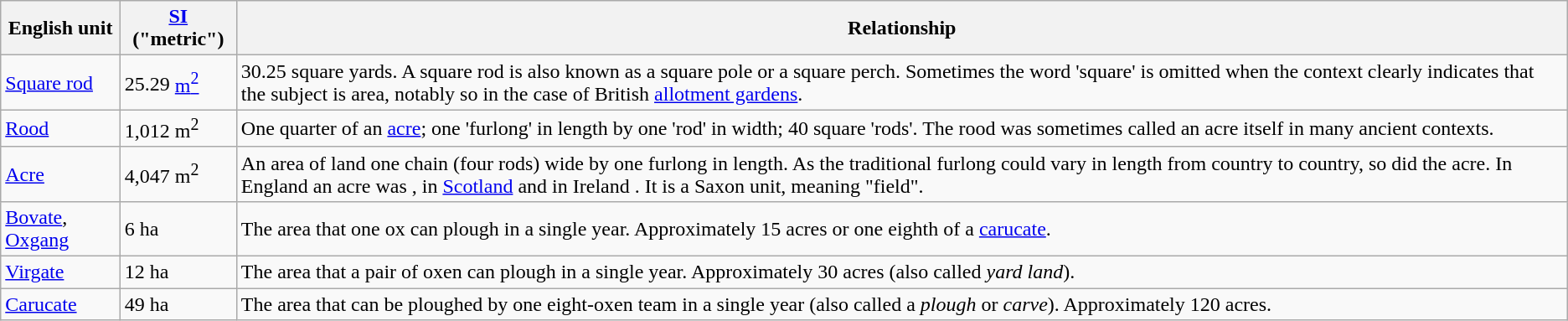<table class="wikitable sortable mw-datatable static-row-numbers" style="text-left;">
<tr>
<th>English unit</th>
<th><a href='#'>SI</a> ("metric")</th>
<th>Relationship</th>
</tr>
<tr>
<td><a href='#'>Square rod</a></td>
<td>25.29 <a href='#'>m<sup>2</sup></a></td>
<td>30.25 square yards. A square rod is also known as a square pole or a square perch. Sometimes the word 'square' is omitted when the context clearly indicates that the subject is area, notably so in the case of British <a href='#'>allotment gardens</a>.</td>
</tr>
<tr>
<td><a href='#'>Rood</a></td>
<td>1,012 m<sup>2</sup></td>
<td>One quarter of an <a href='#'>acre</a>; one 'furlong' in length by one 'rod' in width;  40 square 'rods'. The rood was sometimes called an acre itself in many ancient contexts.</td>
</tr>
<tr>
<td><a href='#'>Acre</a></td>
<td>4,047 m<sup>2</sup></td>
<td>An area of land one chain (four rods) wide by one furlong in length. As the traditional furlong could vary in length from country to country, so did the acre. In England an acre was , in <a href='#'>Scotland</a>  and in Ireland . It is a Saxon unit, meaning "field".</td>
</tr>
<tr>
<td><a href='#'>Bovate</a>, <a href='#'>Oxgang</a></td>
<td>6 ha</td>
<td>The area that one ox can plough in a single year. Approximately 15 acres or one eighth of a <a href='#'>carucate</a>.</td>
</tr>
<tr>
<td><a href='#'>Virgate</a></td>
<td>12 ha</td>
<td>The area that a pair of oxen can plough in a single year. Approximately 30 acres (also called <em>yard land</em>).</td>
</tr>
<tr>
<td><a href='#'>Carucate</a></td>
<td>49 ha</td>
<td>The area that can be ploughed by one eight-oxen team in a single year (also called a <em>plough</em> or <em>carve</em>). Approximately 120 acres.</td>
</tr>
</table>
